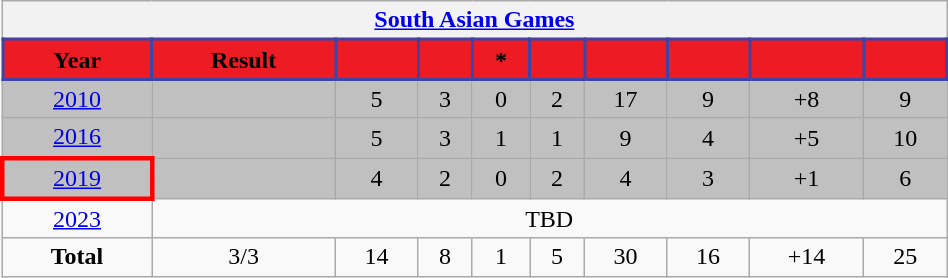<table class="wikitable" style="text-align: center; width:50%;">
<tr>
<th colspan="10"><a href='#'>South Asian Games</a></th>
</tr>
<tr>
<th style="background:#ED1C24;border: 2px solid #3F43A4;"><span>Year</span></th>
<th style="background:#ED1C24;border: 2px solid #3F43A4;"><span>Result</span></th>
<th style="background:#ED1C24;border: 2px solid #3F43A4;"><span></span></th>
<th style="background:#ED1C24;border: 2px solid #3F43A4;"><span></span></th>
<th style="background:#ED1C24;border: 2px solid #3F43A4;"><span>*</span></th>
<th style="background:#ED1C24;border: 2px solid #3F43A4;"><span></span></th>
<th style="background:#ED1C24;border: 2px solid #3F43A4;"><span></span></th>
<th style="background:#ED1C24;border: 2px solid #3F43A4;"><span></span></th>
<th style="background:#ED1C24;border: 2px solid #3F43A4;"><span></span></th>
<th style="background:#ED1C24;border: 2px solid #3F43A4;"><span></span></th>
</tr>
<tr bgcolor="silver">
<td> <a href='#'>2010</a></td>
<td></td>
<td>5</td>
<td>3</td>
<td>0</td>
<td>2</td>
<td>17</td>
<td>9</td>
<td>+8</td>
<td>9</td>
</tr>
<tr bgcolor="silver">
<td> <a href='#'>2016</a></td>
<td></td>
<td>5</td>
<td>3</td>
<td>1</td>
<td>1</td>
<td>9</td>
<td>4</td>
<td>+5</td>
<td>10</td>
</tr>
<tr bgcolor="silver">
<td style="border: 3px solid red"> <a href='#'>2019</a></td>
<td></td>
<td>4</td>
<td>2</td>
<td>0</td>
<td>2</td>
<td>4</td>
<td>3</td>
<td>+1</td>
<td>6</td>
</tr>
<tr>
<td> <a href='#'>2023</a></td>
<td colspan="9">TBD</td>
</tr>
<tr>
<td><strong>Total</strong></td>
<td>3/3</td>
<td>14</td>
<td>8</td>
<td>1</td>
<td>5</td>
<td>30</td>
<td>16</td>
<td>+14</td>
<td>25</td>
</tr>
</table>
